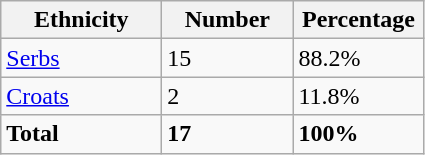<table class="wikitable">
<tr>
<th width="100px">Ethnicity</th>
<th width="80px">Number</th>
<th width="80px">Percentage</th>
</tr>
<tr>
<td><a href='#'>Serbs</a></td>
<td>15</td>
<td>88.2%</td>
</tr>
<tr>
<td><a href='#'>Croats</a></td>
<td>2</td>
<td>11.8%</td>
</tr>
<tr>
<td><strong>Total</strong></td>
<td><strong>17</strong></td>
<td><strong>100%</strong></td>
</tr>
</table>
